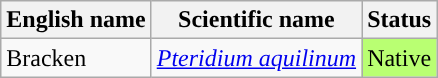<table class="wikitable" |>
<tr>
<th>English name</th>
<th>Scientific name</th>
<th>Status</th>
</tr>
<tr>
<td>Bracken</td>
<td><em><a href='#'>Pteridium aquilinum</a></em></td>
<td style="background: #B9FF72; text-align: ">Native</td>
</tr>
</table>
